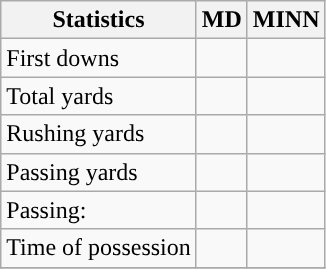<table class="wikitable" style="float: left;">
<tr>
<th>Statistics</th>
<th>MD</th>
<th>MINN</th>
</tr>
<tr>
<td>First downs</td>
<td></td>
<td></td>
</tr>
<tr>
<td>Total yards</td>
<td></td>
<td></td>
</tr>
<tr>
<td>Rushing yards</td>
<td></td>
<td></td>
</tr>
<tr>
<td>Passing yards</td>
<td></td>
<td></td>
</tr>
<tr>
<td>Passing:</td>
<td></td>
<td></td>
</tr>
<tr>
<td>Time of possession</td>
<td></td>
<td></td>
</tr>
<tr>
</tr>
</table>
